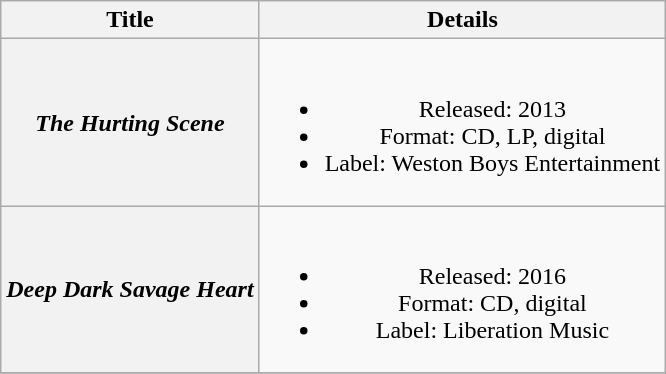<table class="wikitable plainrowheaders" style="text-align:center;" border="1">
<tr>
<th>Title</th>
<th>Details</th>
</tr>
<tr>
<th scope="row"><em>The Hurting Scene</em></th>
<td><br><ul><li>Released: 2013</li><li>Format: CD, LP, digital</li><li>Label: Weston Boys Entertainment</li></ul></td>
</tr>
<tr>
<th scope="row"><em>Deep Dark Savage Heart</em></th>
<td><br><ul><li>Released: 2016</li><li>Format: CD, digital</li><li>Label: Liberation Music</li></ul></td>
</tr>
<tr>
</tr>
</table>
